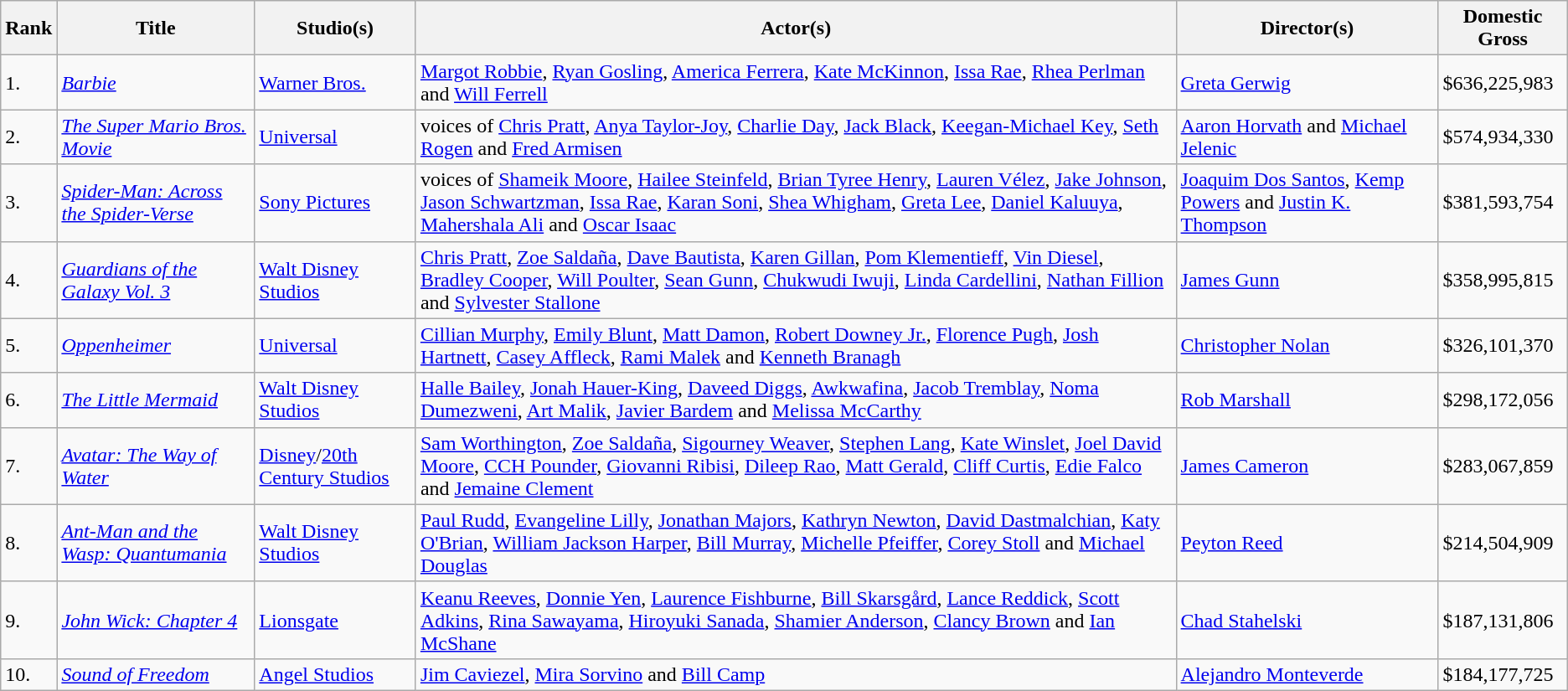<table class="wikitable">
<tr>
<th>Rank</th>
<th>Title</th>
<th>Studio(s)</th>
<th>Actor(s)</th>
<th>Director(s)</th>
<th>Domestic Gross</th>
</tr>
<tr>
<td>1.</td>
<td><em><a href='#'>Barbie</a></em></td>
<td><a href='#'>Warner Bros.</a></td>
<td><a href='#'>Margot Robbie</a>, <a href='#'>Ryan Gosling</a>, <a href='#'>America Ferrera</a>, <a href='#'>Kate McKinnon</a>, <a href='#'>Issa Rae</a>, <a href='#'>Rhea Perlman</a> and <a href='#'>Will Ferrell</a></td>
<td><a href='#'>Greta Gerwig</a></td>
<td>$636,225,983</td>
</tr>
<tr>
<td>2.</td>
<td><em><a href='#'>The Super Mario Bros. Movie</a></em></td>
<td><a href='#'>Universal</a></td>
<td>voices of <a href='#'>Chris Pratt</a>, <a href='#'>Anya Taylor-Joy</a>, <a href='#'>Charlie Day</a>, <a href='#'>Jack Black</a>, <a href='#'>Keegan-Michael Key</a>, <a href='#'>Seth Rogen</a> and <a href='#'>Fred Armisen</a></td>
<td><a href='#'>Aaron Horvath</a> and <a href='#'>Michael Jelenic</a></td>
<td>$574,934,330</td>
</tr>
<tr>
<td>3.</td>
<td><em><a href='#'>Spider-Man: Across the Spider-Verse</a></em></td>
<td><a href='#'>Sony Pictures</a></td>
<td>voices of <a href='#'>Shameik Moore</a>, <a href='#'>Hailee Steinfeld</a>, <a href='#'>Brian Tyree Henry</a>, <a href='#'>Lauren Vélez</a>, <a href='#'>Jake Johnson</a>, <a href='#'>Jason Schwartzman</a>, <a href='#'>Issa Rae</a>, <a href='#'>Karan Soni</a>, <a href='#'>Shea Whigham</a>, <a href='#'>Greta Lee</a>, <a href='#'>Daniel Kaluuya</a>, <a href='#'>Mahershala Ali</a> and <a href='#'>Oscar Isaac</a></td>
<td><a href='#'>Joaquim Dos Santos</a>, <a href='#'>Kemp Powers</a> and <a href='#'>Justin K. Thompson</a></td>
<td>$381,593,754</td>
</tr>
<tr>
<td>4.</td>
<td><em><a href='#'>Guardians of the Galaxy Vol. 3</a></em></td>
<td><a href='#'>Walt Disney Studios</a></td>
<td><a href='#'>Chris Pratt</a>, <a href='#'>Zoe Saldaña</a>, <a href='#'>Dave Bautista</a>, <a href='#'>Karen Gillan</a>, <a href='#'>Pom Klementieff</a>, <a href='#'>Vin Diesel</a>, <a href='#'>Bradley Cooper</a>, <a href='#'>Will Poulter</a>, <a href='#'>Sean Gunn</a>, <a href='#'>Chukwudi Iwuji</a>, <a href='#'>Linda Cardellini</a>, <a href='#'>Nathan Fillion</a> and <a href='#'>Sylvester Stallone</a></td>
<td><a href='#'>James Gunn</a></td>
<td>$358,995,815</td>
</tr>
<tr>
<td>5.</td>
<td><em><a href='#'>Oppenheimer</a></em></td>
<td><a href='#'>Universal</a></td>
<td><a href='#'>Cillian Murphy</a>, <a href='#'>Emily Blunt</a>, <a href='#'>Matt Damon</a>, <a href='#'>Robert Downey Jr.</a>, <a href='#'>Florence Pugh</a>, <a href='#'>Josh Hartnett</a>, <a href='#'>Casey Affleck</a>, <a href='#'>Rami Malek</a> and <a href='#'>Kenneth Branagh</a></td>
<td><a href='#'>Christopher Nolan</a></td>
<td>$326,101,370</td>
</tr>
<tr>
<td>6.</td>
<td><em><a href='#'>The Little Mermaid</a></em></td>
<td><a href='#'>Walt Disney Studios</a></td>
<td><a href='#'>Halle Bailey</a>, <a href='#'>Jonah Hauer-King</a>, <a href='#'>Daveed Diggs</a>, <a href='#'>Awkwafina</a>, <a href='#'>Jacob Tremblay</a>, <a href='#'>Noma Dumezweni</a>, <a href='#'>Art Malik</a>, <a href='#'>Javier Bardem</a> and <a href='#'>Melissa McCarthy</a></td>
<td><a href='#'>Rob Marshall</a></td>
<td>$298,172,056</td>
</tr>
<tr>
<td>7.</td>
<td><em><a href='#'>Avatar: The Way of Water</a></em></td>
<td><a href='#'>Disney</a>/<a href='#'>20th Century Studios</a></td>
<td><a href='#'>Sam Worthington</a>, <a href='#'>Zoe Saldaña</a>, <a href='#'>Sigourney Weaver</a>, <a href='#'>Stephen Lang</a>, <a href='#'>Kate Winslet</a>, <a href='#'>Joel David Moore</a>, <a href='#'>CCH Pounder</a>, <a href='#'>Giovanni Ribisi</a>, <a href='#'>Dileep Rao</a>, <a href='#'>Matt Gerald</a>, <a href='#'>Cliff Curtis</a>, <a href='#'>Edie Falco</a> and <a href='#'>Jemaine Clement</a></td>
<td><a href='#'>James Cameron</a></td>
<td>$283,067,859</td>
</tr>
<tr>
<td>8.</td>
<td><em><a href='#'>Ant-Man and the Wasp: Quantumania</a></em></td>
<td><a href='#'>Walt Disney Studios</a></td>
<td><a href='#'>Paul Rudd</a>, <a href='#'>Evangeline Lilly</a>, <a href='#'>Jonathan Majors</a>, <a href='#'>Kathryn Newton</a>, <a href='#'>David Dastmalchian</a>, <a href='#'>Katy O'Brian</a>, <a href='#'>William Jackson Harper</a>, <a href='#'>Bill Murray</a>, <a href='#'>Michelle Pfeiffer</a>, <a href='#'>Corey Stoll</a> and <a href='#'>Michael Douglas</a></td>
<td><a href='#'>Peyton Reed</a></td>
<td>$214,504,909</td>
</tr>
<tr>
<td>9.</td>
<td><em><a href='#'>John Wick: Chapter 4</a></em></td>
<td><a href='#'>Lionsgate</a></td>
<td><a href='#'>Keanu Reeves</a>, <a href='#'>Donnie Yen</a>, <a href='#'>Laurence Fishburne</a>, <a href='#'>Bill Skarsgård</a>, <a href='#'>Lance Reddick</a>, <a href='#'>Scott Adkins</a>, <a href='#'>Rina Sawayama</a>, <a href='#'>Hiroyuki Sanada</a>, <a href='#'>Shamier Anderson</a>, <a href='#'>Clancy Brown</a> and <a href='#'>Ian McShane</a></td>
<td><a href='#'>Chad Stahelski</a></td>
<td>$187,131,806</td>
</tr>
<tr>
<td>10.</td>
<td><em><a href='#'>Sound of Freedom</a></em></td>
<td><a href='#'>Angel Studios</a></td>
<td><a href='#'>Jim Caviezel</a>, <a href='#'>Mira Sorvino</a> and <a href='#'>Bill Camp</a></td>
<td><a href='#'>Alejandro Monteverde</a></td>
<td>$184,177,725</td>
</tr>
</table>
